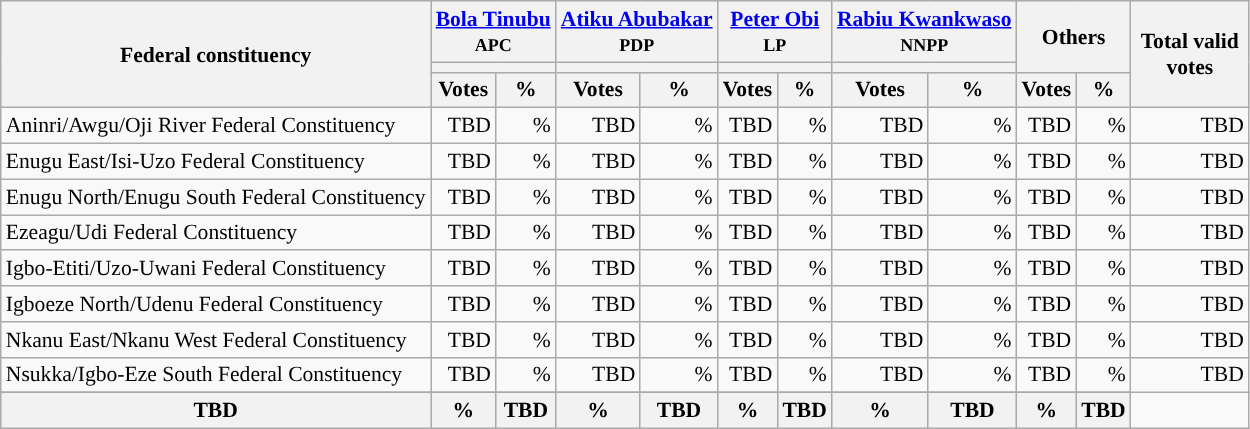<table class="wikitable sortable" style="text-align:right; font-size:90%">
<tr>
<th rowspan="3" style="max-width:7.5em;">Federal constituency</th>
<th colspan="2"><a href='#'>Bola Tinubu</a><br><small>APC</small></th>
<th colspan="2"><a href='#'>Atiku Abubakar</a><br><small>PDP</small></th>
<th colspan="2"><a href='#'>Peter Obi</a><br><small>LP</small></th>
<th colspan="2"><a href='#'>Rabiu Kwankwaso</a><br><small>NNPP</small></th>
<th colspan="2" rowspan="2">Others</th>
<th rowspan="3" style="max-width:5em;">Total valid votes</th>
</tr>
<tr>
<th colspan=2 style="background-color:"></th>
<th colspan=2 style="background-color:"></th>
<th colspan=2 style="background-color:"></th>
<th colspan=2 style="background-color:"></th>
</tr>
<tr>
<th>Votes</th>
<th>%</th>
<th>Votes</th>
<th>%</th>
<th>Votes</th>
<th>%</th>
<th>Votes</th>
<th>%</th>
<th>Votes</th>
<th>%</th>
</tr>
<tr style="background-color:#">
<td style="text-align:left;">Aninri/Awgu/Oji River Federal Constituency</td>
<td>TBD</td>
<td>%</td>
<td>TBD</td>
<td>%</td>
<td>TBD</td>
<td>%</td>
<td>TBD</td>
<td>%</td>
<td>TBD</td>
<td>%</td>
<td>TBD</td>
</tr>
<tr style="background-color:#">
<td style="text-align:left;">Enugu East/Isi-Uzo Federal Constituency</td>
<td>TBD</td>
<td>%</td>
<td>TBD</td>
<td>%</td>
<td>TBD</td>
<td>%</td>
<td>TBD</td>
<td>%</td>
<td>TBD</td>
<td>%</td>
<td>TBD</td>
</tr>
<tr style="background-color:#">
<td style="text-align:left;">Enugu North/Enugu South Federal Constituency</td>
<td>TBD</td>
<td>%</td>
<td>TBD</td>
<td>%</td>
<td>TBD</td>
<td>%</td>
<td>TBD</td>
<td>%</td>
<td>TBD</td>
<td>%</td>
<td>TBD</td>
</tr>
<tr style="background-color:#">
<td style="text-align:left;">Ezeagu/Udi Federal Constituency</td>
<td>TBD</td>
<td>%</td>
<td>TBD</td>
<td>%</td>
<td>TBD</td>
<td>%</td>
<td>TBD</td>
<td>%</td>
<td>TBD</td>
<td>%</td>
<td>TBD</td>
</tr>
<tr style="background-color:#">
<td style="text-align:left;">Igbo-Etiti/Uzo-Uwani Federal Constituency</td>
<td>TBD</td>
<td>%</td>
<td>TBD</td>
<td>%</td>
<td>TBD</td>
<td>%</td>
<td>TBD</td>
<td>%</td>
<td>TBD</td>
<td>%</td>
<td>TBD</td>
</tr>
<tr style="background-color:#">
<td style="text-align:left;">Igboeze North/Udenu Federal Constituency</td>
<td>TBD</td>
<td>%</td>
<td>TBD</td>
<td>%</td>
<td>TBD</td>
<td>%</td>
<td>TBD</td>
<td>%</td>
<td>TBD</td>
<td>%</td>
<td>TBD</td>
</tr>
<tr style="background-color:#">
<td style="text-align:left;">Nkanu East/Nkanu West Federal Constituency</td>
<td>TBD</td>
<td>%</td>
<td>TBD</td>
<td>%</td>
<td>TBD</td>
<td>%</td>
<td>TBD</td>
<td>%</td>
<td>TBD</td>
<td>%</td>
<td>TBD</td>
</tr>
<tr style="background-color:#">
<td style="text-align:left;">Nsukka/Igbo-Eze South Federal Constituency</td>
<td>TBD</td>
<td>%</td>
<td>TBD</td>
<td>%</td>
<td>TBD</td>
<td>%</td>
<td>TBD</td>
<td>%</td>
<td>TBD</td>
<td>%</td>
<td>TBD</td>
</tr>
<tr>
</tr>
<tr>
<th>TBD</th>
<th>%</th>
<th>TBD</th>
<th>%</th>
<th>TBD</th>
<th>%</th>
<th>TBD</th>
<th>%</th>
<th>TBD</th>
<th>%</th>
<th>TBD</th>
</tr>
</table>
